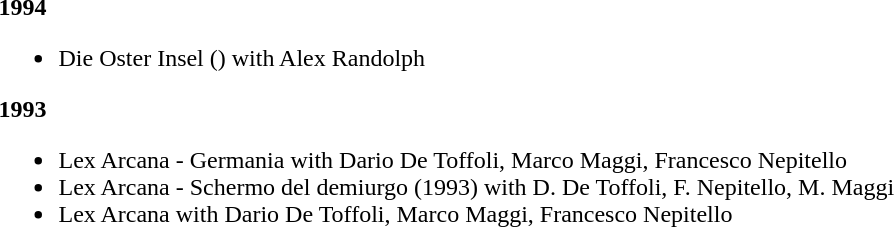<table>
<tr>
<td><strong>1994</strong><br><ul><li>Die Oster Insel () with Alex Randolph</li></ul><strong>1993</strong><ul><li>Lex Arcana - Germania with Dario De Toffoli, Marco Maggi, Francesco Nepitello</li><li>Lex Arcana - Schermo del demiurgo (1993) with D. De Toffoli, F. Nepitello, M. Maggi</li><li>Lex Arcana with Dario De Toffoli, Marco Maggi, Francesco Nepitello</li></ul></td>
</tr>
</table>
